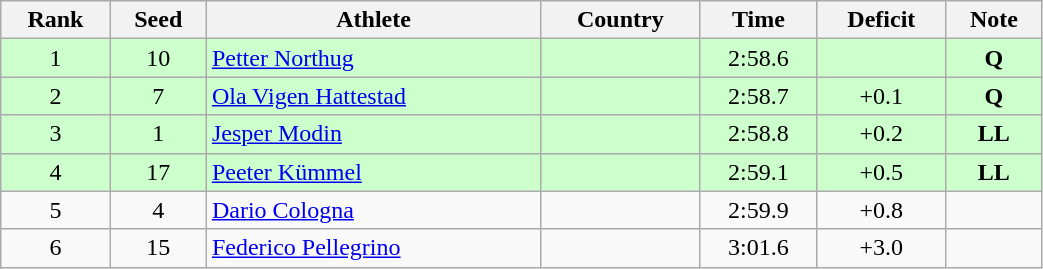<table class="wikitable sortable" style="text-align:center" width=55%>
<tr>
<th>Rank</th>
<th>Seed</th>
<th>Athlete</th>
<th>Country</th>
<th>Time</th>
<th>Deficit</th>
<th>Note</th>
</tr>
<tr bgcolor=ccffcc>
<td>1</td>
<td>10</td>
<td align=left><a href='#'>Petter Northug</a></td>
<td align=left></td>
<td>2:58.6</td>
<td></td>
<td><strong>Q</strong></td>
</tr>
<tr bgcolor=ccffcc>
<td>2</td>
<td>7</td>
<td align=left><a href='#'>Ola Vigen Hattestad</a></td>
<td align=left></td>
<td>2:58.7</td>
<td>+0.1</td>
<td><strong>Q</strong></td>
</tr>
<tr bgcolor=ccffcc>
<td>3</td>
<td>1</td>
<td align=left><a href='#'>Jesper Modin</a></td>
<td align=left></td>
<td>2:58.8</td>
<td>+0.2</td>
<td><strong>LL</strong></td>
</tr>
<tr bgcolor=ccffcc>
<td>4</td>
<td>17</td>
<td align=left><a href='#'>Peeter Kümmel</a></td>
<td align=left></td>
<td>2:59.1</td>
<td>+0.5</td>
<td><strong>LL</strong></td>
</tr>
<tr>
<td>5</td>
<td>4</td>
<td align=left><a href='#'>Dario Cologna</a></td>
<td align=left></td>
<td>2:59.9</td>
<td>+0.8</td>
<td></td>
</tr>
<tr>
<td>6</td>
<td>15</td>
<td align=left><a href='#'>Federico Pellegrino</a></td>
<td align=left></td>
<td>3:01.6</td>
<td>+3.0</td>
<td></td>
</tr>
</table>
